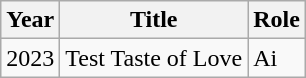<table class="wikitable sortable">
<tr>
<th>Year</th>
<th>Title</th>
<th>Role</th>
</tr>
<tr>
<td>2023</td>
<td>Test Taste of Love</td>
<td>Ai</td>
</tr>
</table>
